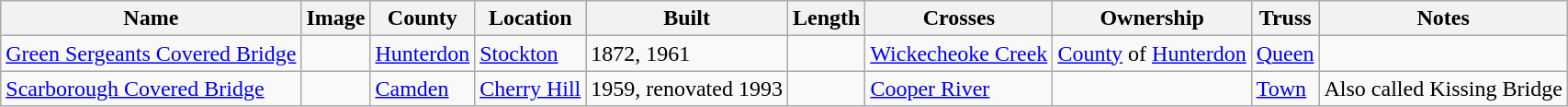<table class="wikitable sortable">
<tr>
<th>Name</th>
<th class=unsortable>Image</th>
<th>County</th>
<th>Location</th>
<th>Built</th>
<th>Length</th>
<th>Crosses</th>
<th>Ownership</th>
<th>Truss</th>
<th>Notes</th>
</tr>
<tr>
<td><a href='#'>Green Sergeants Covered Bridge</a></td>
<td></td>
<td><a href='#'>Hunterdon</a></td>
<td><a href='#'>Stockton</a><br><small></small></td>
<td>1872, 1961</td>
<td></td>
<td><a href='#'>Wickecheoke Creek</a></td>
<td><a href='#'>County</a> of <a href='#'>Hunterdon</a></td>
<td><a href='#'>Queen</a></td>
<td></td>
</tr>
<tr>
<td><a href='#'>Scarborough Covered Bridge</a></td>
<td></td>
<td><a href='#'>Camden</a></td>
<td><a href='#'>Cherry Hill</a><br><small></small></td>
<td>1959, renovated 1993</td>
<td></td>
<td><a href='#'>Cooper River</a></td>
<td></td>
<td><a href='#'>Town</a></td>
<td>Also called Kissing Bridge</td>
</tr>
</table>
